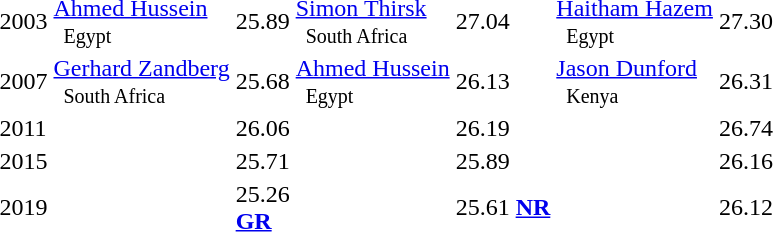<table>
<tr>
<td>2003</td>
<td><a href='#'>Ahmed Hussein</a> <small><br>    Egypt </small></td>
<td>25.89</td>
<td><a href='#'>Simon Thirsk</a> <small><br>    South Africa </small></td>
<td>27.04</td>
<td><a href='#'>Haitham Hazem</a> <small><br>    Egypt </small></td>
<td>27.30</td>
</tr>
<tr>
<td>2007</td>
<td><a href='#'>Gerhard Zandberg</a> <small><br>   South Africa</small></td>
<td>25.68</td>
<td><a href='#'>Ahmed Hussein</a> <small><br>   Egypt</small></td>
<td>26.13</td>
<td><a href='#'>Jason Dunford</a> <small><br>   Kenya</small></td>
<td>26.31</td>
</tr>
<tr>
<td>2011</td>
<td></td>
<td>26.06</td>
<td></td>
<td>26.19</td>
<td></td>
<td>26.74</td>
</tr>
<tr>
<td>2015<br></td>
<td></td>
<td>25.71</td>
<td></td>
<td>25.89</td>
<td></td>
<td>26.16</td>
</tr>
<tr>
<td>2019<br></td>
<td></td>
<td>25.26<br><strong><a href='#'>GR</a></strong></td>
<td></td>
<td>25.61 <strong><a href='#'>NR</a></strong></td>
<td></td>
<td>26.12</td>
</tr>
</table>
